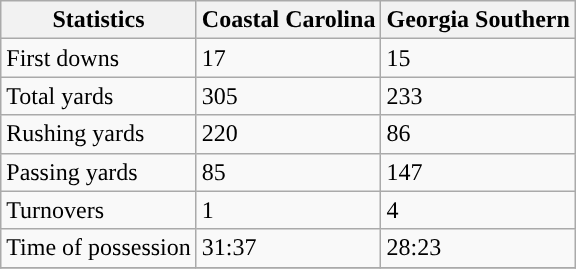<table class="wikitable">
<tr>
<th>Statistics</th>
<th>Coastal Carolina</th>
<th>Georgia Southern</th>
</tr>
<tr>
<td>First downs</td>
<td>17</td>
<td>15</td>
</tr>
<tr>
<td>Total yards</td>
<td>305</td>
<td>233</td>
</tr>
<tr>
<td>Rushing yards</td>
<td>220</td>
<td>86</td>
</tr>
<tr>
<td>Passing yards</td>
<td>85</td>
<td>147</td>
</tr>
<tr>
<td>Turnovers</td>
<td>1</td>
<td>4</td>
</tr>
<tr>
<td>Time of possession</td>
<td>31:37</td>
<td>28:23</td>
</tr>
<tr>
</tr>
</table>
